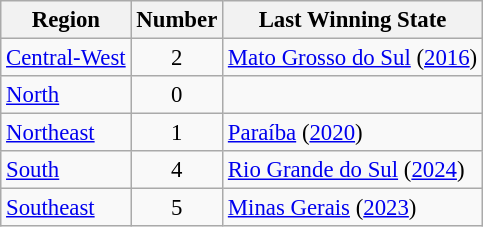<table class="wikitable sortable" style="font-size: 95%;">
<tr>
<th>Region</th>
<th>Number</th>
<th>Last Winning State</th>
</tr>
<tr>
<td> <a href='#'>Central-West</a></td>
<td align=center>2</td>
<td><a href='#'>Mato Grosso do Sul</a> (<a href='#'>2016</a>)</td>
</tr>
<tr>
<td> <a href='#'>North</a></td>
<td align=center>0</td>
<td></td>
</tr>
<tr>
<td> <a href='#'>Northeast</a></td>
<td align=center>1</td>
<td><a href='#'>Paraíba</a> (<a href='#'>2020</a>)</td>
</tr>
<tr>
<td> <a href='#'>South</a></td>
<td align=center>4</td>
<td><a href='#'>Rio Grande do Sul</a> (<a href='#'>2024</a>)</td>
</tr>
<tr>
<td> <a href='#'>Southeast</a></td>
<td align=center>5</td>
<td><a href='#'>Minas Gerais</a> (<a href='#'>2023</a>)</td>
</tr>
</table>
